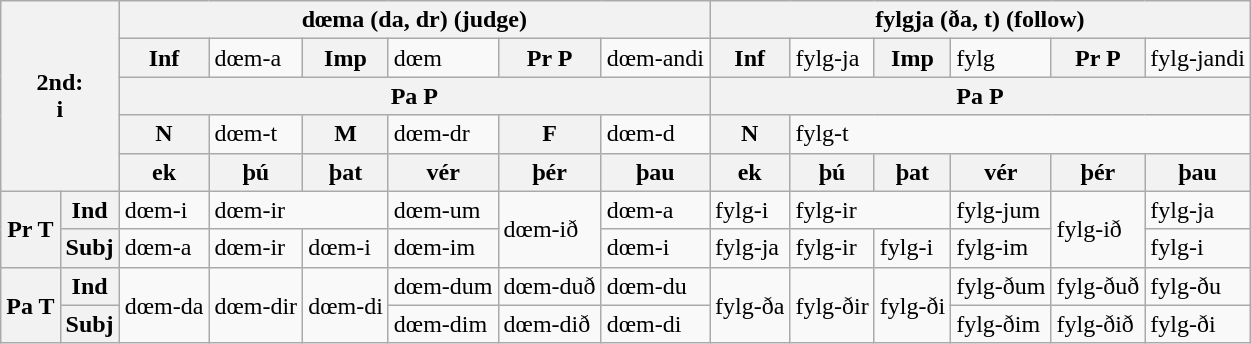<table class="wikitable" border="1">
<tr>
<th rowspan="5" colspan="2">2nd: <br> i</th>
<th colspan="6">dœma (da, dr) (judge)</th>
<th colspan="6">fylgja (ða, t) (follow)</th>
</tr>
<tr>
<th>Inf</th>
<td>dœm-a</td>
<th>Imp</th>
<td>dœm</td>
<th>Pr P</th>
<td>dœm⁠-andi</td>
<th>Inf</th>
<td>fylg-ja</td>
<th>Imp</th>
<td>fylg</td>
<th>Pr P</th>
<td>fylg-jandi</td>
</tr>
<tr>
<th colspan="6">Pa P</th>
<th colspan="6">Pa P</th>
</tr>
<tr>
<th>N</th>
<td>dœm⁠-t</td>
<th>M</th>
<td>dœm⁠-dr</td>
<th>F</th>
<td>dœm⁠-d</td>
<th>N</th>
<td colspan="5">fylg⁠-t</td>
</tr>
<tr>
<th>ek</th>
<th>þú</th>
<th>þat</th>
<th>vér</th>
<th>þér</th>
<th>þau</th>
<th>ek</th>
<th>þú</th>
<th>þat</th>
<th>vér</th>
<th>þér</th>
<th>þau</th>
</tr>
<tr>
<th rowspan="2">Pr T</th>
<th>Ind</th>
<td>dœm⁠-i</td>
<td colspan="2">dœm⁠-ir</td>
<td>dœm⁠-um</td>
<td rowspan="2">dœm⁠-ið</td>
<td>dœm⁠-a</td>
<td>fylg⁠-i</td>
<td colspan="2">fylg⁠-ir</td>
<td>fylg⁠-jum</td>
<td rowspan="2">fylg⁠-ið</td>
<td>fylg⁠-ja</td>
</tr>
<tr>
<th>Subj</th>
<td>dœm⁠-a</td>
<td>dœm⁠-ir</td>
<td>dœm⁠-i</td>
<td>dœm⁠-im</td>
<td>dœm⁠-i</td>
<td>fylg⁠-ja</td>
<td>fylg⁠-ir</td>
<td>fylg⁠-i</td>
<td>fylg⁠-im</td>
<td>fylg⁠-i</td>
</tr>
<tr>
<th rowspan="2">Pa T</th>
<th>Ind</th>
<td rowspan="2">dœm-da</td>
<td rowspan="2">dœm-dir</td>
<td rowspan="2">dœm⁠-di</td>
<td>dœm-dum</td>
<td>dœm-duð</td>
<td>dœm⁠-du</td>
<td rowspan="2">fylg-ða</td>
<td rowspan="2">fylg-ðir</td>
<td rowspan="2">fylg⁠-ði</td>
<td>fylg-ðum</td>
<td>fylg-ðuð</td>
<td>fylg⁠-ðu</td>
</tr>
<tr>
<th>Subj</th>
<td>dœm-dim</td>
<td>dœm-dið</td>
<td>dœm⁠-di</td>
<td>fylg-ðim</td>
<td>fylg-ðið</td>
<td>fylg⁠-ði</td>
</tr>
</table>
